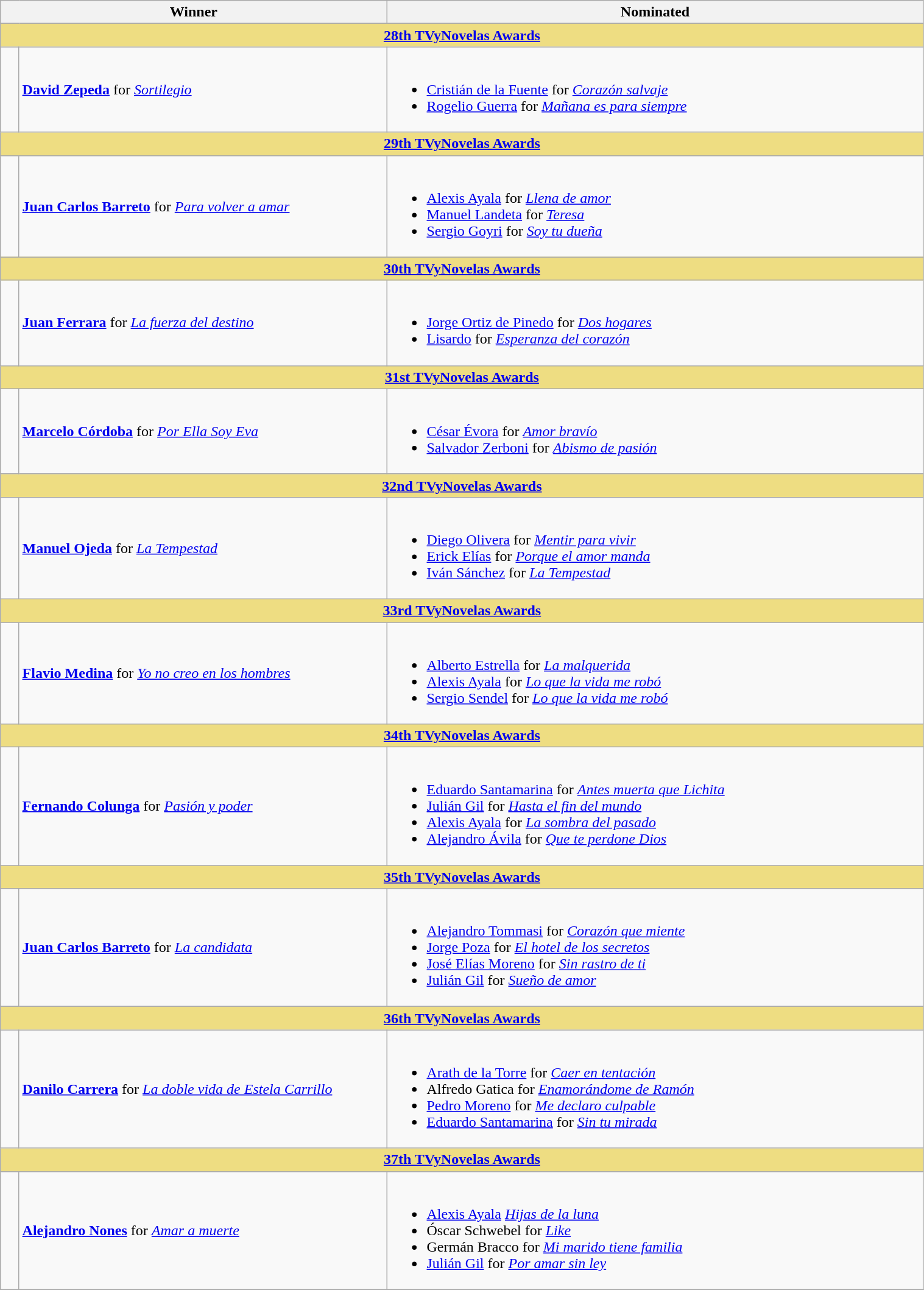<table class="wikitable" width=80%>
<tr align=center>
<th width="150px;" colspan=2; align="center">Winner</th>
<th width="580px;" align="center">Nominated</th>
</tr>
<tr>
<th colspan=9 style="background:#EEDD82;"  align="center"><strong><a href='#'>28th TVyNovelas Awards</a></strong></th>
</tr>
<tr>
<td width=2%></td>
<td><strong><a href='#'>David Zepeda</a></strong> for <em><a href='#'>Sortilegio</a></em></td>
<td><br><ul><li><a href='#'>Cristián de la Fuente</a> for <em><a href='#'>Corazón salvaje</a></em></li><li><a href='#'>Rogelio Guerra</a> for <em><a href='#'>Mañana es para siempre</a></em></li></ul></td>
</tr>
<tr>
<th colspan=9 style="background:#EEDD82;"  align="center"><strong><a href='#'>29th TVyNovelas Awards</a></strong></th>
</tr>
<tr>
<td width=2%></td>
<td><strong><a href='#'>Juan Carlos Barreto</a></strong> for <em><a href='#'>Para volver a amar</a></em></td>
<td><br><ul><li><a href='#'>Alexis Ayala</a> for <em><a href='#'>Llena de amor</a></em></li><li><a href='#'>Manuel Landeta</a> for <em><a href='#'>Teresa</a></em></li><li><a href='#'>Sergio Goyri</a> for <em><a href='#'>Soy tu dueña</a></em></li></ul></td>
</tr>
<tr>
<th colspan=9 style="background:#EEDD82;"  align="center"><strong><a href='#'>30th TVyNovelas Awards</a></strong></th>
</tr>
<tr>
<td width=2%></td>
<td><strong><a href='#'>Juan Ferrara</a></strong> for <em><a href='#'>La fuerza del destino</a></em></td>
<td><br><ul><li><a href='#'>Jorge Ortiz de Pinedo</a> for <em><a href='#'>Dos hogares</a></em></li><li><a href='#'>Lisardo</a> for <em><a href='#'>Esperanza del corazón</a></em></li></ul></td>
</tr>
<tr>
<th colspan=9 style="background:#EEDD82;"  align="center"><strong><a href='#'>31st TVyNovelas Awards</a></strong></th>
</tr>
<tr>
<td width=2%></td>
<td><strong><a href='#'>Marcelo Córdoba</a></strong> for <em><a href='#'>Por Ella Soy Eva</a></em></td>
<td><br><ul><li><a href='#'>César Évora</a> for <em><a href='#'>Amor bravío</a></em></li><li><a href='#'>Salvador Zerboni</a> for <em><a href='#'>Abismo de pasión</a></em></li></ul></td>
</tr>
<tr>
<th colspan=9 style="background:#EEDD82;"  align="center"><strong><a href='#'>32nd TVyNovelas Awards</a></strong></th>
</tr>
<tr>
<td width=2%></td>
<td><strong><a href='#'>Manuel Ojeda</a></strong> for <em><a href='#'>La Tempestad</a></em></td>
<td><br><ul><li><a href='#'>Diego Olivera</a> for <em><a href='#'>Mentir para vivir</a></em></li><li><a href='#'>Erick Elías</a> for <em><a href='#'>Porque el amor manda</a></em></li><li><a href='#'>Iván Sánchez</a> for <em><a href='#'>La Tempestad</a></em></li></ul></td>
</tr>
<tr>
<th colspan=9 style="background:#EEDD82;"  align="center"><strong><a href='#'>33rd TVyNovelas Awards</a></strong></th>
</tr>
<tr>
<td width=2%></td>
<td><strong><a href='#'>Flavio Medina</a></strong> for <em><a href='#'>Yo no creo en los hombres</a></em></td>
<td><br><ul><li><a href='#'>Alberto Estrella</a> for <em><a href='#'>La malquerida</a></em></li><li><a href='#'>Alexis Ayala</a> for <em><a href='#'>Lo que la vida me robó</a></em></li><li><a href='#'>Sergio Sendel</a> for <em><a href='#'>Lo que la vida me robó</a></em></li></ul></td>
</tr>
<tr>
<th colspan=9 style="background:#EEDD82;"  align="center"><strong><a href='#'>34th TVyNovelas Awards</a></strong></th>
</tr>
<tr>
<td width=2%></td>
<td><strong><a href='#'>Fernando Colunga</a></strong> for <em><a href='#'>Pasión y poder</a></em></td>
<td><br><ul><li><a href='#'>Eduardo Santamarina</a> for <em><a href='#'>Antes muerta que Lichita</a></em></li><li><a href='#'>Julián Gil</a> for <em><a href='#'>Hasta el fin del mundo</a></em></li><li><a href='#'>Alexis Ayala</a> for <em><a href='#'>La sombra del pasado</a></em></li><li><a href='#'>Alejandro Ávila</a> for <em><a href='#'>Que te perdone Dios</a></em></li></ul></td>
</tr>
<tr>
<th colspan=9 style="background:#EEDD82;"  align="center"><strong><a href='#'>35th TVyNovelas Awards</a></strong></th>
</tr>
<tr>
<td width=2%></td>
<td><strong><a href='#'>Juan Carlos Barreto</a></strong> for <em><a href='#'>La candidata</a></em></td>
<td><br><ul><li><a href='#'>Alejandro Tommasi</a> for <em><a href='#'>Corazón que miente</a></em></li><li><a href='#'>Jorge Poza</a> for <em><a href='#'>El hotel de los secretos</a></em></li><li><a href='#'>José Elías Moreno</a> for <em><a href='#'>Sin rastro de ti</a></em></li><li><a href='#'>Julián Gil</a> for <em><a href='#'>Sueño de amor</a></em></li></ul></td>
</tr>
<tr>
<th colspan=9 style="background:#EEDD82;"  align="center"><strong><a href='#'>36th TVyNovelas Awards</a></strong></th>
</tr>
<tr>
<td width=2%></td>
<td><strong><a href='#'>Danilo Carrera</a></strong> for <em><a href='#'>La doble vida de Estela Carrillo</a></em></td>
<td><br><ul><li><a href='#'>Arath de la Torre</a> for <em><a href='#'>Caer en tentación</a></em></li><li>Alfredo Gatica for <em><a href='#'>Enamorándome de Ramón</a></em></li><li><a href='#'>Pedro Moreno</a> for <em><a href='#'>Me declaro culpable</a></em></li><li><a href='#'>Eduardo Santamarina</a> for <em><a href='#'>Sin tu mirada</a></em></li></ul></td>
</tr>
<tr>
<th colspan=9 style="background:#EEDD82;"  align="center"><strong><a href='#'>37th TVyNovelas Awards</a></strong></th>
</tr>
<tr>
<td width=2%></td>
<td><strong><a href='#'>Alejandro Nones</a></strong> for <em><a href='#'>Amar a muerte</a></em></td>
<td><br><ul><li><a href='#'>Alexis Ayala</a> <em><a href='#'>Hijas de la luna</a></em></li><li>Óscar Schwebel for <em><a href='#'>Like</a></em></li><li>Germán Bracco for <em><a href='#'>Mi marido tiene familia</a></em></li><li><a href='#'>Julián Gil</a> for <em><a href='#'>Por amar sin ley</a></em></li></ul></td>
</tr>
<tr>
</tr>
</table>
